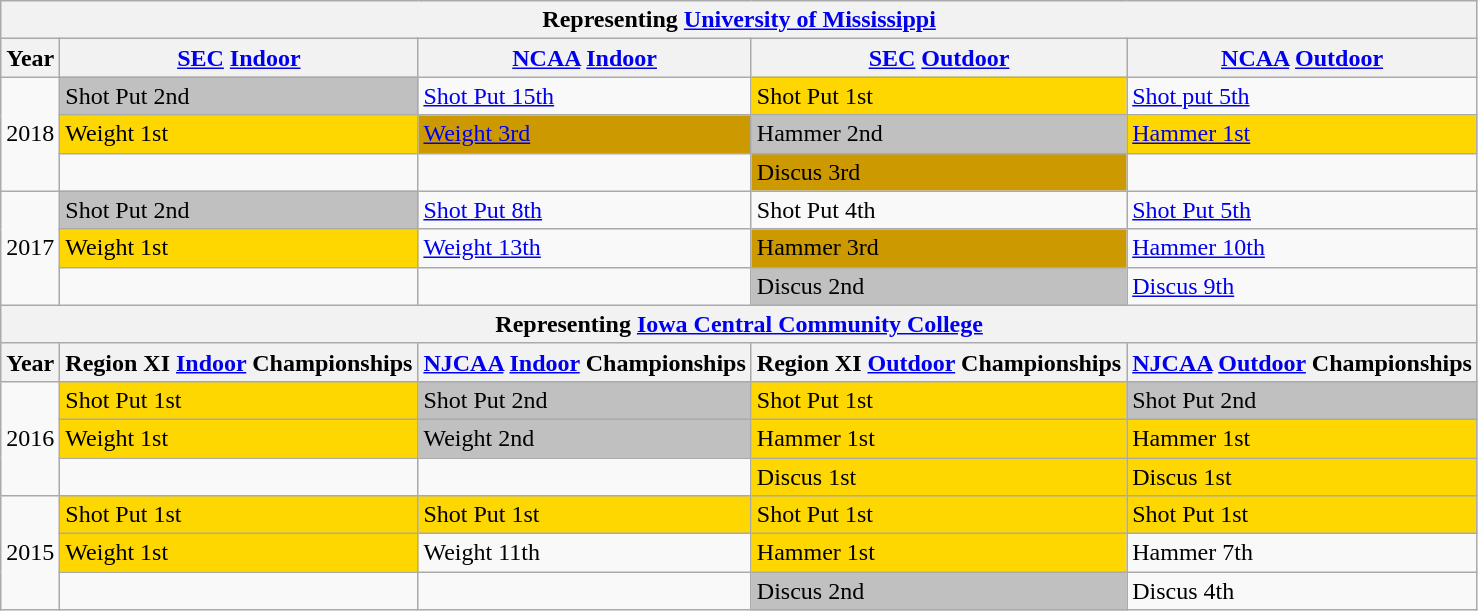<table class="wikitable sortable">
<tr>
<th colspan="7">Representing <a href='#'>University of Mississippi</a></th>
</tr>
<tr>
<th>Year</th>
<th><a href='#'>SEC</a> <a href='#'>Indoor</a></th>
<th><a href='#'>NCAA</a> <a href='#'>Indoor</a></th>
<th><a href='#'>SEC</a> <a href='#'>Outdoor</a></th>
<th><a href='#'>NCAA</a> <a href='#'>Outdoor</a></th>
</tr>
<tr>
<td rowspan=3>2018</td>
<td bgcolor=silver>Shot Put 2nd<br></td>
<td><a href='#'>Shot Put 15th<br></a></td>
<td bgcolor=gold>Shot Put 1st<br></td>
<td><a href='#'>Shot put 5th<br></a></td>
</tr>
<tr>
<td bgcolor=gold>Weight 1st<br></td>
<td bgcolor=cc9900><a href='#'>Weight 3rd<br></a></td>
<td bgcolor=silver>Hammer 2nd<br></td>
<td bgcolor=gold><a href='#'>Hammer 1st<br></a></td>
</tr>
<tr>
<td></td>
<td></td>
<td bgcolor=cc9900>Discus 3rd<br></td>
<td></td>
</tr>
<tr>
<td rowspan=3>2017</td>
<td bgcolor=silver>Shot Put 2nd<br></td>
<td><a href='#'>Shot Put 8th<br></a></td>
<td>Shot Put 4th<br></td>
<td><a href='#'>Shot Put 5th<br></a></td>
</tr>
<tr>
<td bgcolor=gold>Weight 1st<br></td>
<td><a href='#'>Weight 13th<br></a></td>
<td bgcolor=cc9900>Hammer 3rd<br></td>
<td><a href='#'>Hammer 10th<br></a></td>
</tr>
<tr>
<td></td>
<td></td>
<td bgcolor=silver>Discus 2nd<br></td>
<td><a href='#'>Discus 9th<br></a></td>
</tr>
<tr>
<th colspan="7">Representing <a href='#'>Iowa Central Community College</a></th>
</tr>
<tr>
<th>Year</th>
<th>Region XI <a href='#'>Indoor</a> Championships</th>
<th><a href='#'>NJCAA</a> <a href='#'>Indoor</a> Championships</th>
<th>Region XI <a href='#'>Outdoor</a> Championships</th>
<th><a href='#'>NJCAA</a> <a href='#'>Outdoor</a> Championships</th>
</tr>
<tr>
<td rowspan=3>2016</td>
<td bgcolor=gold>Shot Put 1st<br></td>
<td bgcolor=silver>Shot Put 2nd<br></td>
<td bgcolor=gold>Shot Put 1st<br></td>
<td bgcolor=silver>Shot Put 2nd<br></td>
</tr>
<tr>
<td bgcolor=gold>Weight 1st<br></td>
<td bgcolor=silver>Weight 2nd<br></td>
<td bgcolor=gold>Hammer 1st<br></td>
<td bgcolor=gold>Hammer 1st<br></td>
</tr>
<tr>
<td></td>
<td></td>
<td bgcolor=gold>Discus 1st<br></td>
<td bgcolor=gold>Discus 1st<br></td>
</tr>
<tr>
<td rowspan=3>2015</td>
<td bgcolor=gold>Shot Put 1st<br></td>
<td bgcolor=gold>Shot Put 1st<br></td>
<td bgcolor=gold>Shot Put 1st<br></td>
<td bgcolor=gold>Shot Put 1st<br></td>
</tr>
<tr>
<td bgcolor=gold>Weight 1st<br></td>
<td>Weight 11th<br></td>
<td bgcolor=gold>Hammer 1st<br></td>
<td>Hammer 7th<br></td>
</tr>
<tr>
<td></td>
<td></td>
<td bgcolor=silver>Discus 2nd<br></td>
<td>Discus 4th<br></td>
</tr>
</table>
